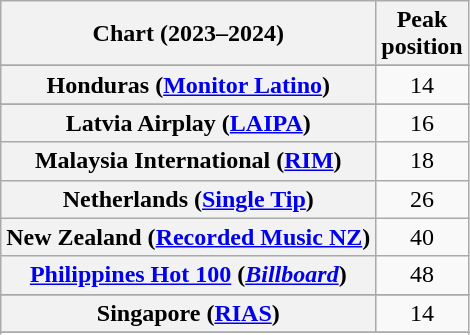<table class="wikitable sortable plainrowheaders" style="text-align:center">
<tr>
<th scope="col">Chart (2023–2024)</th>
<th scope="col">Peak<br>position</th>
</tr>
<tr>
</tr>
<tr>
</tr>
<tr>
</tr>
<tr>
</tr>
<tr>
</tr>
<tr>
</tr>
<tr>
</tr>
<tr>
<th scope="row">Honduras (<a href='#'>Monitor Latino</a>)</th>
<td>14</td>
</tr>
<tr>
</tr>
<tr>
<th scope="row">Latvia Airplay (<a href='#'>LAIPA</a>)</th>
<td>16</td>
</tr>
<tr>
<th scope="row">Malaysia International (<a href='#'>RIM</a>)</th>
<td>18</td>
</tr>
<tr>
<th scope="row">Netherlands (<a href='#'>Single Tip</a>)</th>
<td>26</td>
</tr>
<tr>
<th scope="row">New Zealand (<a href='#'>Recorded Music NZ</a>)</th>
<td>40</td>
</tr>
<tr>
<th scope="row"><a href='#'>Philippines Hot 100</a> (<em><a href='#'>Billboard</a></em>)</th>
<td>48</td>
</tr>
<tr>
</tr>
<tr>
<th scope="row">Singapore (<a href='#'>RIAS</a>)</th>
<td>14</td>
</tr>
<tr>
</tr>
<tr>
</tr>
<tr>
</tr>
<tr>
</tr>
<tr>
</tr>
<tr>
</tr>
</table>
